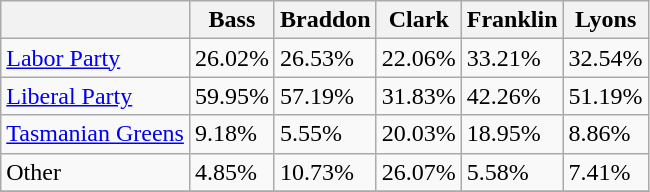<table class="wikitable">
<tr>
<th></th>
<th>Bass</th>
<th>Braddon</th>
<th>Clark</th>
<th>Franklin</th>
<th>Lyons</th>
</tr>
<tr>
<td><a href='#'>Labor Party</a></td>
<td>26.02%</td>
<td>26.53%</td>
<td>22.06%</td>
<td>33.21%</td>
<td>32.54%</td>
</tr>
<tr>
<td><a href='#'>Liberal Party</a></td>
<td>59.95%</td>
<td>57.19%</td>
<td>31.83%</td>
<td>42.26%</td>
<td>51.19%</td>
</tr>
<tr>
<td><a href='#'>Tasmanian Greens</a></td>
<td>9.18%</td>
<td>5.55%</td>
<td>20.03%</td>
<td>18.95%</td>
<td>8.86%</td>
</tr>
<tr>
<td>Other</td>
<td>4.85%</td>
<td>10.73%</td>
<td>26.07%</td>
<td>5.58%</td>
<td>7.41%</td>
</tr>
<tr>
</tr>
</table>
